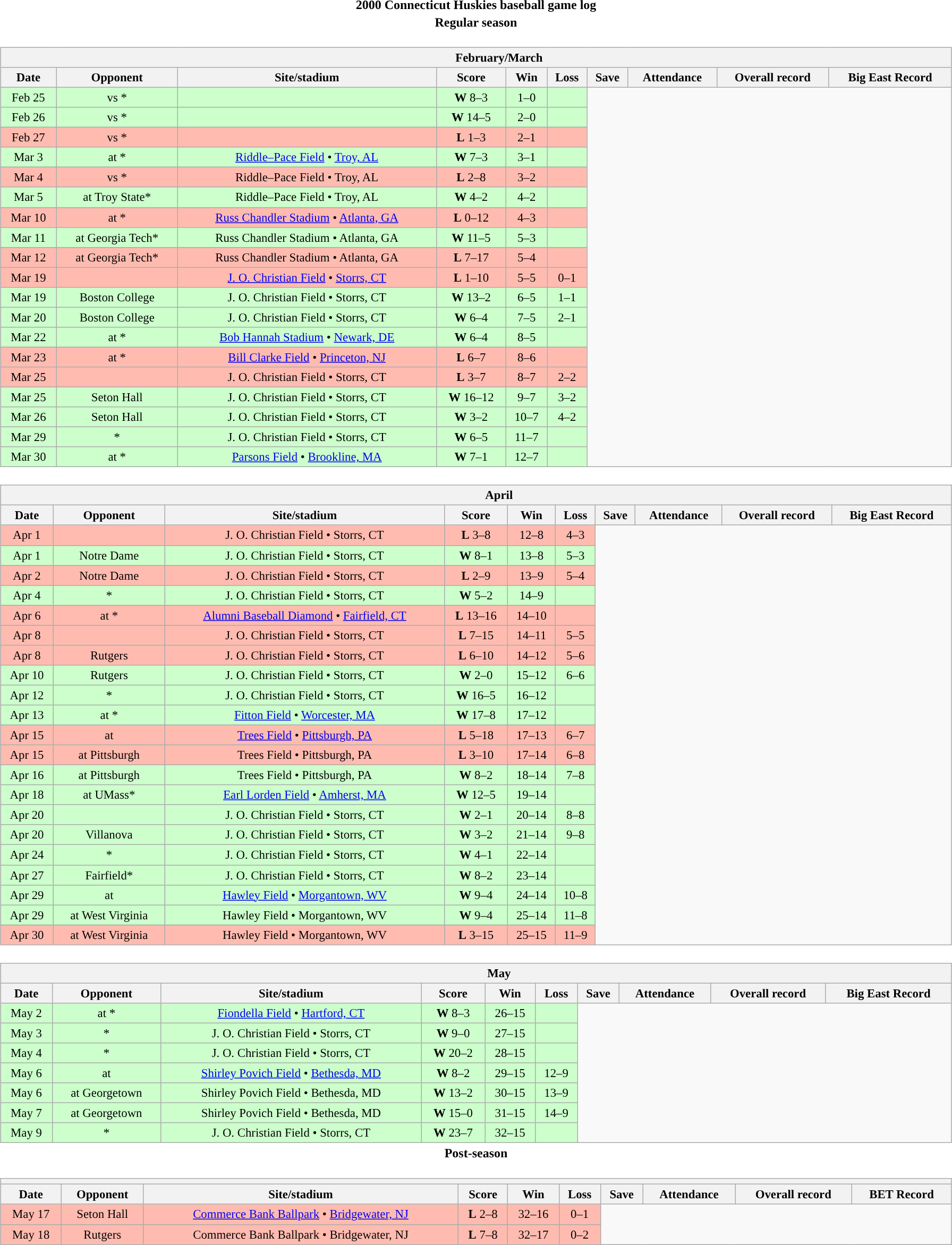<table class="toccolours" width=95% style="clear:both; margin:1.5em auto; text-align:center;">
<tr>
<th colspan=2>2000 Connecticut Huskies baseball game log</th>
</tr>
<tr>
<th colspan=2>Regular season</th>
</tr>
<tr valign="top">
<td><br><table class="wikitable collapsible collapsed" style="margin:auto; width:100%; text-align:center; font-size:95%">
<tr>
<th colspan=12 style="padding-left:4em;">February/March</th>
</tr>
<tr>
<th>Date</th>
<th>Opponent</th>
<th>Site/stadium</th>
<th>Score</th>
<th>Win</th>
<th>Loss</th>
<th>Save</th>
<th>Attendance</th>
<th>Overall record</th>
<th>Big East Record</th>
</tr>
<tr bgcolor=ccffcc>
<td>Feb 25</td>
<td>vs *</td>
<td></td>
<td><strong>W</strong> 8–3</td>
<td>1–0</td>
<td></td>
</tr>
<tr bgcolor=ccffcc>
<td>Feb 26</td>
<td>vs *</td>
<td></td>
<td><strong>W</strong> 14–5</td>
<td>2–0</td>
<td></td>
</tr>
<tr bgcolor=ffbbb>
<td>Feb 27</td>
<td>vs *</td>
<td></td>
<td><strong>L</strong> 1–3</td>
<td>2–1</td>
<td></td>
</tr>
<tr bgcolor=ccffcc>
<td>Mar 3</td>
<td>at *</td>
<td><a href='#'>Riddle–Pace Field</a> • <a href='#'>Troy, AL</a></td>
<td><strong>W</strong> 7–3</td>
<td>3–1</td>
<td></td>
</tr>
<tr bgcolor=ffbbb>
<td>Mar 4</td>
<td>vs *</td>
<td>Riddle–Pace Field • Troy, AL</td>
<td><strong>L</strong> 2–8</td>
<td>3–2</td>
<td></td>
</tr>
<tr bgcolor=ccffcc>
<td>Mar 5</td>
<td>at Troy State*</td>
<td>Riddle–Pace Field • Troy, AL</td>
<td><strong>W</strong> 4–2</td>
<td>4–2</td>
<td></td>
</tr>
<tr bgcolor=ffbbb>
<td>Mar 10</td>
<td>at *</td>
<td><a href='#'>Russ Chandler Stadium</a> • <a href='#'>Atlanta, GA</a></td>
<td><strong>L</strong> 0–12</td>
<td>4–3</td>
<td></td>
</tr>
<tr bgcolor=ccffcc>
<td>Mar 11</td>
<td>at Georgia Tech*</td>
<td>Russ Chandler Stadium • Atlanta, GA</td>
<td><strong>W</strong> 11–5</td>
<td>5–3</td>
<td></td>
</tr>
<tr bgcolor=ffbbb>
<td>Mar 12</td>
<td>at Georgia Tech*</td>
<td>Russ Chandler Stadium • Atlanta, GA</td>
<td><strong>L</strong> 7–17</td>
<td>5–4</td>
<td></td>
</tr>
<tr bgcolor=ffbbb>
<td>Mar 19</td>
<td></td>
<td><a href='#'>J. O. Christian Field</a> • <a href='#'>Storrs, CT</a></td>
<td><strong>L</strong> 1–10</td>
<td>5–5</td>
<td>0–1</td>
</tr>
<tr bgcolor=ccffcc>
<td>Mar 19</td>
<td>Boston College</td>
<td>J. O. Christian Field • Storrs, CT</td>
<td><strong>W</strong> 13–2</td>
<td>6–5</td>
<td>1–1</td>
</tr>
<tr bgcolor=ccffcc>
<td>Mar 20</td>
<td>Boston College</td>
<td>J. O. Christian Field • Storrs, CT</td>
<td><strong>W</strong> 6–4</td>
<td>7–5</td>
<td>2–1</td>
</tr>
<tr bgcolor=ccffcc>
<td>Mar 22</td>
<td>at *</td>
<td><a href='#'>Bob Hannah Stadium</a> • <a href='#'>Newark, DE</a></td>
<td><strong>W</strong> 6–4</td>
<td>8–5</td>
<td></td>
</tr>
<tr bgcolor=ffbbb>
<td>Mar 23</td>
<td>at *</td>
<td><a href='#'>Bill Clarke Field</a> • <a href='#'>Princeton, NJ</a></td>
<td><strong>L</strong> 6–7</td>
<td>8–6</td>
<td></td>
</tr>
<tr bgcolor=ffbbb>
<td>Mar 25</td>
<td></td>
<td>J. O. Christian Field • Storrs, CT</td>
<td><strong>L</strong> 3–7</td>
<td>8–7</td>
<td>2–2</td>
</tr>
<tr bgcolor=ccffcc>
<td>Mar 25</td>
<td>Seton Hall</td>
<td>J. O. Christian Field • Storrs, CT</td>
<td><strong>W</strong> 16–12</td>
<td>9–7</td>
<td>3–2</td>
</tr>
<tr bgcolor=ccffcc>
<td>Mar 26</td>
<td>Seton Hall</td>
<td>J. O. Christian Field • Storrs, CT</td>
<td><strong>W</strong> 3–2</td>
<td>10–7</td>
<td>4–2</td>
</tr>
<tr bgcolor=ccffcc>
<td>Mar 29</td>
<td>*</td>
<td>J. O. Christian Field • Storrs, CT</td>
<td><strong>W</strong> 6–5</td>
<td>11–7</td>
<td></td>
</tr>
<tr bgcolor=ccffcc>
<td>Mar 30</td>
<td>at *</td>
<td><a href='#'>Parsons Field</a> • <a href='#'>Brookline, MA</a></td>
<td><strong>W</strong> 7–1</td>
<td>12–7</td>
<td></td>
</tr>
</table>
</td>
</tr>
<tr>
<td><br><table class="wikitable collapsible collapsed" style="margin:auto; width:100%; text-align:center; font-size:95%">
<tr>
<th colspan=12 style="padding-left:4em;">April</th>
</tr>
<tr>
<th>Date</th>
<th>Opponent</th>
<th>Site/stadium</th>
<th>Score</th>
<th>Win</th>
<th>Loss</th>
<th>Save</th>
<th>Attendance</th>
<th>Overall record</th>
<th>Big East Record</th>
</tr>
<tr bgcolor=ffbbb>
<td>Apr 1</td>
<td></td>
<td>J. O. Christian Field • Storrs, CT</td>
<td><strong>L</strong> 3–8</td>
<td>12–8</td>
<td>4–3</td>
</tr>
<tr bgcolor=ccffcc>
<td>Apr 1</td>
<td>Notre Dame</td>
<td>J. O. Christian Field • Storrs, CT</td>
<td><strong>W</strong> 8–1</td>
<td>13–8</td>
<td>5–3</td>
</tr>
<tr bgcolor=ffbbb>
<td>Apr 2</td>
<td>Notre Dame</td>
<td>J. O. Christian Field • Storrs, CT</td>
<td><strong>L</strong> 2–9</td>
<td>13–9</td>
<td>5–4</td>
</tr>
<tr bgcolor=ccffcc>
<td>Apr 4</td>
<td>*</td>
<td>J. O. Christian Field • Storrs, CT</td>
<td><strong>W</strong> 5–2</td>
<td>14–9</td>
<td></td>
</tr>
<tr bgcolor=ffbbb>
<td>Apr 6</td>
<td>at *</td>
<td><a href='#'>Alumni Baseball Diamond</a> • <a href='#'>Fairfield, CT</a></td>
<td><strong>L</strong> 13–16</td>
<td>14–10</td>
<td></td>
</tr>
<tr bgcolor=ffbbb>
<td>Apr 8</td>
<td></td>
<td>J. O. Christian Field • Storrs, CT</td>
<td><strong>L</strong> 7–15</td>
<td>14–11</td>
<td>5–5</td>
</tr>
<tr bgcolor=ffbbb>
<td>Apr 8</td>
<td>Rutgers</td>
<td>J. O. Christian Field • Storrs, CT</td>
<td><strong>L</strong> 6–10</td>
<td>14–12</td>
<td>5–6</td>
</tr>
<tr bgcolor=ccffcc>
<td>Apr 10</td>
<td>Rutgers</td>
<td>J. O. Christian Field • Storrs, CT</td>
<td><strong>W</strong> 2–0</td>
<td>15–12</td>
<td>6–6</td>
</tr>
<tr bgcolor=ccffcc>
<td>Apr 12</td>
<td>*</td>
<td>J. O. Christian Field • Storrs, CT</td>
<td><strong>W</strong> 16–5</td>
<td>16–12</td>
<td></td>
</tr>
<tr bgcolor=ccffcc>
<td>Apr 13</td>
<td>at *</td>
<td><a href='#'>Fitton Field</a> • <a href='#'>Worcester, MA</a></td>
<td><strong>W</strong> 17–8</td>
<td>17–12</td>
<td></td>
</tr>
<tr bgcolor=ffbbb>
<td>Apr 15</td>
<td>at </td>
<td><a href='#'>Trees Field</a> • <a href='#'>Pittsburgh, PA</a></td>
<td><strong>L</strong> 5–18</td>
<td>17–13</td>
<td>6–7</td>
</tr>
<tr bgcolor=ffbbb>
<td>Apr 15</td>
<td>at Pittsburgh</td>
<td>Trees Field • Pittsburgh, PA</td>
<td><strong>L</strong> 3–10</td>
<td>17–14</td>
<td>6–8</td>
</tr>
<tr bgcolor=ccffcc>
<td>Apr 16</td>
<td>at Pittsburgh</td>
<td>Trees Field • Pittsburgh, PA</td>
<td><strong>W</strong> 8–2</td>
<td>18–14</td>
<td>7–8</td>
</tr>
<tr bgcolor=ccffcc>
<td>Apr 18</td>
<td>at UMass*</td>
<td><a href='#'>Earl Lorden Field</a> • <a href='#'>Amherst, MA</a></td>
<td><strong>W</strong> 12–5</td>
<td>19–14</td>
<td></td>
</tr>
<tr bgcolor=ccffcc>
<td>Apr 20</td>
<td></td>
<td>J. O. Christian Field • Storrs, CT</td>
<td><strong>W</strong> 2–1</td>
<td>20–14</td>
<td>8–8</td>
</tr>
<tr bgcolor=ccffcc>
<td>Apr 20</td>
<td>Villanova</td>
<td>J. O. Christian Field • Storrs, CT</td>
<td><strong>W</strong> 3–2</td>
<td>21–14</td>
<td>9–8</td>
</tr>
<tr bgcolor=ccffcc>
<td>Apr 24</td>
<td>*</td>
<td>J. O. Christian Field • Storrs, CT</td>
<td><strong>W</strong> 4–1</td>
<td>22–14</td>
<td></td>
</tr>
<tr bgcolor=ccffcc>
<td>Apr 27</td>
<td>Fairfield*</td>
<td>J. O. Christian Field • Storrs, CT</td>
<td><strong>W</strong> 8–2</td>
<td>23–14</td>
<td></td>
</tr>
<tr bgcolor=ccffcc>
<td>Apr 29</td>
<td>at </td>
<td><a href='#'>Hawley Field</a> • <a href='#'>Morgantown, WV</a></td>
<td><strong>W</strong> 9–4</td>
<td>24–14</td>
<td>10–8</td>
</tr>
<tr bgcolor=ccffcc>
<td>Apr 29</td>
<td>at West Virginia</td>
<td>Hawley Field • Morgantown, WV</td>
<td><strong>W</strong> 9–4</td>
<td>25–14</td>
<td>11–8</td>
</tr>
<tr bgcolor=ffbbb>
<td>Apr 30</td>
<td>at West Virginia</td>
<td>Hawley Field • Morgantown, WV</td>
<td><strong>L</strong> 3–15</td>
<td>25–15</td>
<td>11–9</td>
</tr>
</table>
</td>
</tr>
<tr>
<td><br><table class="wikitable collapsible collapsed" style="margin:auto; width:100%; text-align:center; font-size:95%">
<tr>
<th colspan=12 style="padding-left:4em;">May</th>
</tr>
<tr>
<th>Date</th>
<th>Opponent</th>
<th>Site/stadium</th>
<th>Score</th>
<th>Win</th>
<th>Loss</th>
<th>Save</th>
<th>Attendance</th>
<th>Overall record</th>
<th>Big East Record</th>
</tr>
<tr bgcolor=ccffcc>
<td>May 2</td>
<td>at *</td>
<td><a href='#'>Fiondella Field</a> • <a href='#'>Hartford, CT</a></td>
<td><strong>W</strong> 8–3</td>
<td>26–15</td>
<td></td>
</tr>
<tr bgcolor=ccffcc>
<td>May 3</td>
<td>*</td>
<td>J. O. Christian Field • Storrs, CT</td>
<td><strong>W</strong> 9–0</td>
<td>27–15</td>
<td></td>
</tr>
<tr bgcolor=ccffcc>
<td>May 4</td>
<td>*</td>
<td>J. O. Christian Field • Storrs, CT</td>
<td><strong>W</strong> 20–2</td>
<td>28–15</td>
<td></td>
</tr>
<tr bgcolor=ccffcc>
<td>May 6</td>
<td>at </td>
<td><a href='#'>Shirley Povich Field</a> • <a href='#'>Bethesda, MD</a></td>
<td><strong>W</strong> 8–2</td>
<td>29–15</td>
<td>12–9</td>
</tr>
<tr bgcolor=ccffcc>
<td>May 6</td>
<td>at Georgetown</td>
<td>Shirley Povich Field • Bethesda, MD</td>
<td><strong>W</strong> 13–2</td>
<td>30–15</td>
<td>13–9</td>
</tr>
<tr bgcolor=ccffcc>
<td>May 7</td>
<td>at Georgetown</td>
<td>Shirley Povich Field • Bethesda, MD</td>
<td><strong>W</strong> 15–0</td>
<td>31–15</td>
<td>14–9</td>
</tr>
<tr bgcolor=ccffcc>
<td>May 9</td>
<td>*</td>
<td>J. O. Christian Field • Storrs, CT</td>
<td><strong>W</strong> 23–7</td>
<td>32–15</td>
<td></td>
</tr>
</table>
</td>
</tr>
<tr>
<th colspan=2>Post-season</th>
</tr>
<tr>
<td><br><table class="wikitable collapsible collapsed" style="margin:auto; width:100%; text-align:center; font-size:95%">
<tr>
<th colspan=12 style="padding-left:4em;"><a href='#'></a></th>
</tr>
<tr>
<th>Date</th>
<th>Opponent</th>
<th>Site/stadium</th>
<th>Score</th>
<th>Win</th>
<th>Loss</th>
<th>Save</th>
<th>Attendance</th>
<th>Overall record</th>
<th>BET Record</th>
</tr>
<tr bgcolor=ffbbb ||>
<td>May 17</td>
<td>Seton Hall</td>
<td><a href='#'>Commerce Bank Ballpark</a> • <a href='#'>Bridgewater, NJ</a></td>
<td><strong>L</strong> 2–8</td>
<td>32–16</td>
<td>0–1</td>
</tr>
<tr bgcolor=ffbbb>
<td>May 18</td>
<td>Rutgers</td>
<td>Commerce Bank Ballpark • Bridgewater, NJ</td>
<td><strong>L</strong> 7–8</td>
<td>32–17</td>
<td>0–2</td>
</tr>
</table>
</td>
</tr>
</table>
